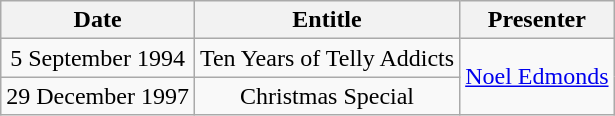<table class="wikitable" style="text-align:center;">
<tr>
<th>Date</th>
<th>Entitle</th>
<th>Presenter</th>
</tr>
<tr>
<td>5 September 1994</td>
<td>Ten Years of Telly Addicts</td>
<td rowspan="2"=><a href='#'>Noel Edmonds</a></td>
</tr>
<tr>
<td>29 December 1997</td>
<td>Christmas Special</td>
</tr>
</table>
